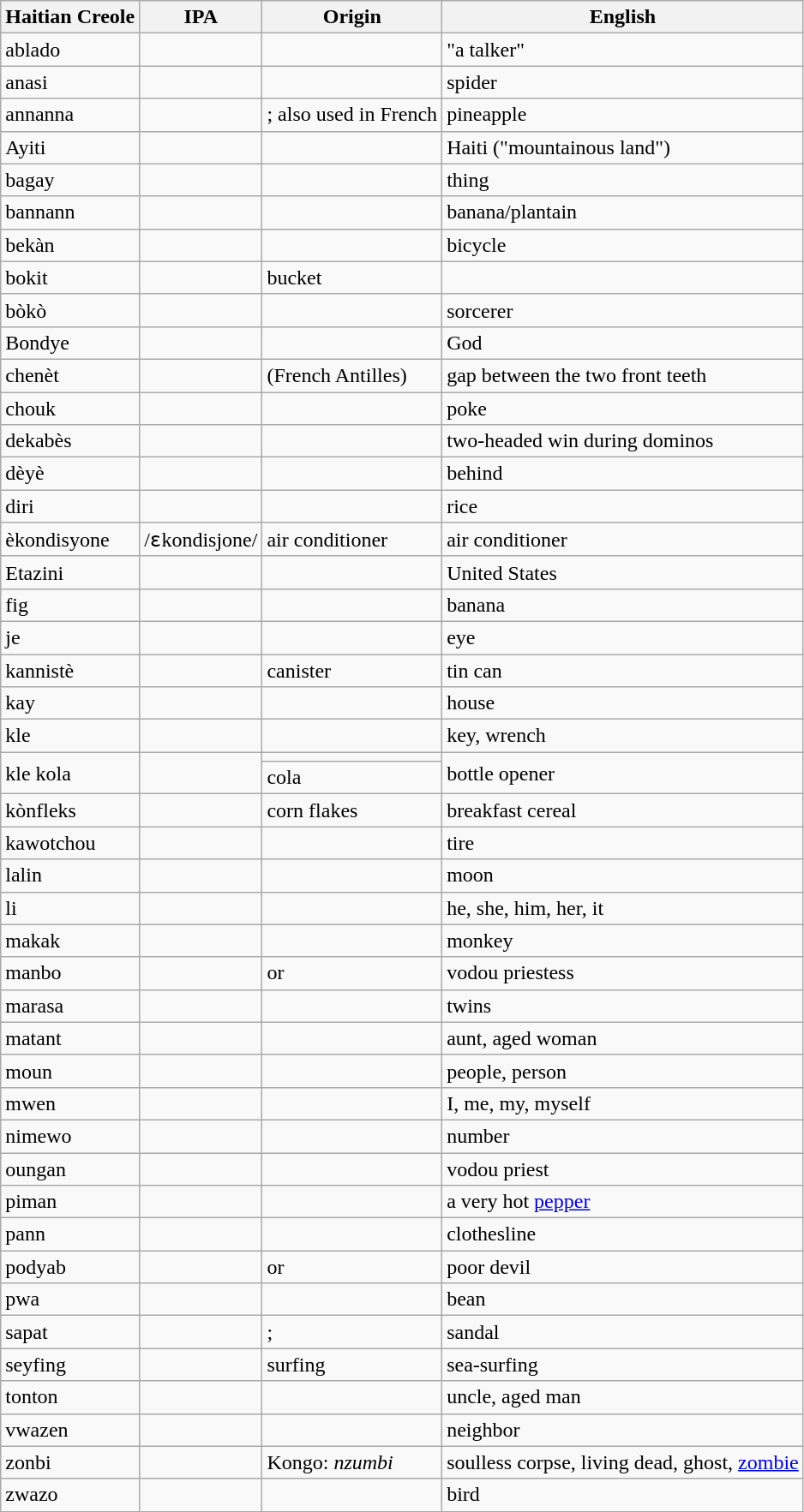<table class="wikitable">
<tr>
<th>Haitian Creole</th>
<th>IPA</th>
<th>Origin</th>
<th>English</th>
</tr>
<tr>
<td>ablado</td>
<td></td>
<td></td>
<td>"a talker"</td>
</tr>
<tr>
<td>anasi</td>
<td></td>
<td></td>
<td>spider</td>
</tr>
<tr>
<td>annanna</td>
<td></td>
<td>; also used in French</td>
<td>pineapple</td>
</tr>
<tr>
<td>Ayiti</td>
<td></td>
<td></td>
<td>Haiti ("mountainous land")</td>
</tr>
<tr>
<td>bagay</td>
<td></td>
<td></td>
<td>thing</td>
</tr>
<tr>
<td>bannann</td>
<td></td>
<td></td>
<td>banana/plantain</td>
</tr>
<tr>
<td>bekàn</td>
<td></td>
<td></td>
<td>bicycle</td>
</tr>
<tr>
<td>bokit</td>
<td></td>
<td>bucket</td>
<td></td>
</tr>
<tr>
<td>bòkò</td>
<td></td>
<td></td>
<td>sorcerer</td>
</tr>
<tr>
<td>Bondye</td>
<td></td>
<td></td>
<td>God</td>
</tr>
<tr>
<td>chenèt</td>
<td></td>
<td> (French Antilles)</td>
<td>gap between the two front teeth</td>
</tr>
<tr>
<td>chouk</td>
<td></td>
<td></td>
<td>poke</td>
</tr>
<tr>
<td>dekabès</td>
<td></td>
<td></td>
<td>two-headed win during dominos</td>
</tr>
<tr>
<td>dèyè</td>
<td></td>
<td></td>
<td>behind</td>
</tr>
<tr>
<td>diri</td>
<td></td>
<td></td>
<td>rice</td>
</tr>
<tr>
<td>èkondisyone</td>
<td>/ɛkondisjone/</td>
<td>air conditioner</td>
<td>air conditioner</td>
</tr>
<tr>
<td>Etazini</td>
<td></td>
<td></td>
<td>United States</td>
</tr>
<tr>
<td>fig</td>
<td></td>
<td></td>
<td>banana</td>
</tr>
<tr>
<td>je</td>
<td></td>
<td></td>
<td>eye</td>
</tr>
<tr>
<td>kannistè</td>
<td></td>
<td>canister</td>
<td>tin can</td>
</tr>
<tr>
<td>kay</td>
<td></td>
<td></td>
<td>house</td>
</tr>
<tr>
<td>kle</td>
<td></td>
<td></td>
<td>key, wrench</td>
</tr>
<tr>
<td rowspan="2">kle kola</td>
<td rowspan="2"></td>
<td></td>
<td rowspan="2">bottle opener</td>
</tr>
<tr>
<td>cola</td>
</tr>
<tr>
<td>kònfleks</td>
<td></td>
<td>corn flakes</td>
<td>breakfast cereal</td>
</tr>
<tr>
<td>kawotchou</td>
<td></td>
<td></td>
<td>tire</td>
</tr>
<tr>
<td>lalin</td>
<td></td>
<td></td>
<td>moon</td>
</tr>
<tr>
<td>li</td>
<td></td>
<td></td>
<td>he, she, him, her, it</td>
</tr>
<tr>
<td>makak</td>
<td></td>
<td></td>
<td>monkey</td>
</tr>
<tr>
<td>manbo</td>
<td></td>
<td> or </td>
<td>vodou priestess</td>
</tr>
<tr>
<td>marasa</td>
<td></td>
<td></td>
<td>twins</td>
</tr>
<tr>
<td>matant</td>
<td></td>
<td></td>
<td>aunt, aged woman</td>
</tr>
<tr>
<td>moun</td>
<td></td>
<td></td>
<td>people, person</td>
</tr>
<tr>
<td>mwen</td>
<td></td>
<td></td>
<td>I, me, my, myself</td>
</tr>
<tr>
<td>nimewo</td>
<td></td>
<td></td>
<td>number</td>
</tr>
<tr>
<td>oungan</td>
<td></td>
<td></td>
<td>vodou priest</td>
</tr>
<tr>
<td>piman</td>
<td></td>
<td></td>
<td>a very hot <a href='#'>pepper</a></td>
</tr>
<tr>
<td>pann</td>
<td></td>
<td></td>
<td>clothesline</td>
</tr>
<tr>
<td>podyab</td>
<td></td>
<td> or </td>
<td>poor devil</td>
</tr>
<tr>
<td>pwa</td>
<td></td>
<td></td>
<td>bean</td>
</tr>
<tr>
<td>sapat</td>
<td></td>
<td>; </td>
<td>sandal</td>
</tr>
<tr>
<td>seyfing</td>
<td></td>
<td>surfing</td>
<td>sea-surfing</td>
</tr>
<tr>
<td>tonton</td>
<td></td>
<td></td>
<td>uncle, aged man</td>
</tr>
<tr>
<td>vwazen</td>
<td></td>
<td></td>
<td>neighbor</td>
</tr>
<tr>
<td>zonbi</td>
<td></td>
<td>Kongo: <em>nzumbi</em></td>
<td>soulless corpse, living dead, ghost, <a href='#'>zombie</a></td>
</tr>
<tr>
<td>zwazo</td>
<td></td>
<td></td>
<td>bird</td>
</tr>
</table>
